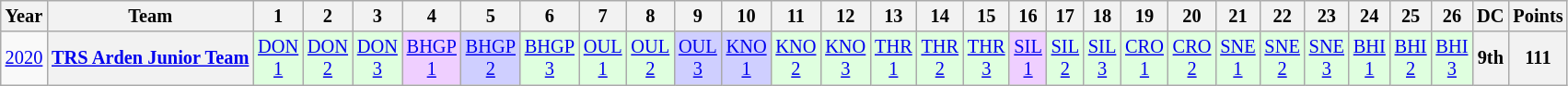<table class="wikitable" style="text-align:center; font-size:85%">
<tr>
<th>Year</th>
<th>Team</th>
<th>1</th>
<th>2</th>
<th>3</th>
<th>4</th>
<th>5</th>
<th>6</th>
<th>7</th>
<th>8</th>
<th>9</th>
<th>10</th>
<th>11</th>
<th>12</th>
<th>13</th>
<th>14</th>
<th>15</th>
<th>16</th>
<th>17</th>
<th>18</th>
<th>19</th>
<th>20</th>
<th>21</th>
<th>22</th>
<th>23</th>
<th>24</th>
<th>25</th>
<th>26</th>
<th>DC</th>
<th>Points</th>
</tr>
<tr>
<td><a href='#'>2020</a></td>
<th nowrap><a href='#'>TRS Arden Junior Team</a></th>
<td style="background:#DFFFDF;"><a href='#'>DON<br>1</a><br></td>
<td style="background:#DFFFDF;"><a href='#'>DON<br>2</a><br></td>
<td style="background:#DFFFDF;"><a href='#'>DON<br>3</a><br></td>
<td style="background:#EFCFFF;"><a href='#'>BHGP<br>1</a><br></td>
<td style="background:#CFCFFF;"><a href='#'>BHGP<br>2</a><br></td>
<td style="background:#DFFFDF;"><a href='#'>BHGP<br>3</a><br></td>
<td style="background:#DFFFDF;"><a href='#'>OUL<br>1</a><br></td>
<td style="background:#DFFFDF;"><a href='#'>OUL<br>2</a><br></td>
<td style="background:#CFCFFF;"><a href='#'>OUL<br>3</a><br></td>
<td style="background:#CFCFFF;"><a href='#'>KNO<br>1</a><br></td>
<td style="background:#DFFFDF;"><a href='#'>KNO<br>2</a><br></td>
<td style="background:#DFFFDF;"><a href='#'>KNO<br>3</a><br></td>
<td style="background:#DFFFDF;"><a href='#'>THR<br>1</a><br></td>
<td style="background:#DFFFDF;"><a href='#'>THR<br>2</a><br></td>
<td style="background:#DFFFDF;"><a href='#'>THR<br>3</a><br></td>
<td style="background:#EFCFFF;"><a href='#'>SIL<br>1</a><br></td>
<td style="background:#DFFFDF;"><a href='#'>SIL<br>2</a><br></td>
<td style="background:#DFFFDF;"><a href='#'>SIL<br>3</a><br></td>
<td style="background:#DFFFDF;"><a href='#'>CRO<br>1</a><br></td>
<td style="background:#DFFFDF;"><a href='#'>CRO<br>2</a><br></td>
<td style="background:#DFFFDF;"><a href='#'>SNE<br>1</a><br></td>
<td style="background:#DFFFDF;"><a href='#'>SNE<br>2</a><br></td>
<td style="background:#DFFFDF;"><a href='#'>SNE<br>3</a><br></td>
<td style="background:#DFFFDF;"><a href='#'>BHI<br>1</a><br></td>
<td style="background:#DFFFDF;"><a href='#'>BHI<br>2</a><br></td>
<td style="background:#DFFFDF;"><a href='#'>BHI<br>3</a><br></td>
<th>9th</th>
<th>111</th>
</tr>
</table>
